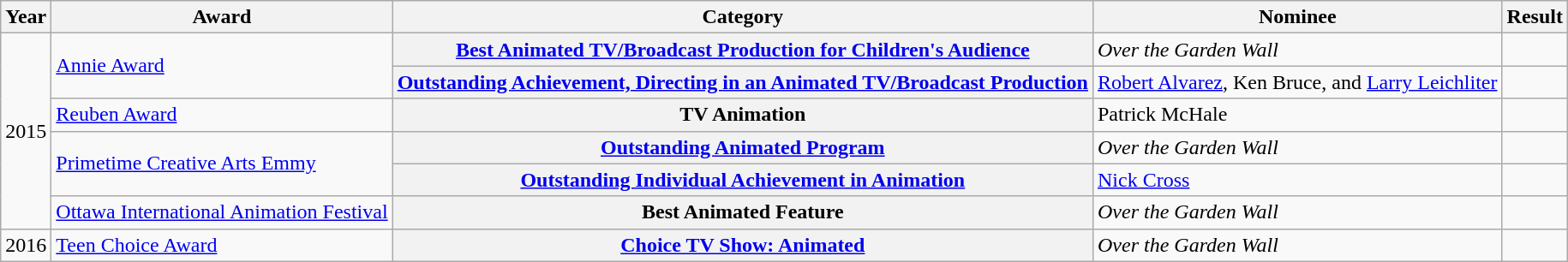<table class="wikitable sortable plainrowheaders">
<tr>
<th scope="col">Year</th>
<th scope="col">Award</th>
<th scope="col">Category</th>
<th scope="col">Nominee</th>
<th scope="col">Result</th>
</tr>
<tr>
<td rowspan="6">2015</td>
<td rowspan="2"><a href='#'>Annie Award</a></td>
<th scope="row"><a href='#'>Best Animated TV/Broadcast Production for Children's Audience</a></th>
<td><em>Over the Garden Wall</em></td>
<td></td>
</tr>
<tr>
<th scope="row"><a href='#'>Outstanding Achievement, Directing in an Animated TV/Broadcast Production</a></th>
<td><a href='#'>Robert Alvarez</a>, Ken Bruce, and <a href='#'>Larry Leichliter</a></td>
<td></td>
</tr>
<tr>
<td><a href='#'>Reuben Award</a></td>
<th scope="row">TV Animation</th>
<td>Patrick McHale</td>
<td></td>
</tr>
<tr>
<td rowspan="2"><a href='#'>Primetime Creative Arts Emmy</a></td>
<th scope="row"><a href='#'>Outstanding Animated Program</a></th>
<td><em>Over the Garden Wall</em></td>
<td></td>
</tr>
<tr>
<th scope="row"><a href='#'>Outstanding Individual Achievement in Animation</a></th>
<td><a href='#'>Nick Cross</a></td>
<td></td>
</tr>
<tr>
<td><a href='#'>Ottawa International Animation Festival</a></td>
<th scope="row">Best Animated Feature</th>
<td><em>Over the Garden Wall</em></td>
<td></td>
</tr>
<tr>
<td>2016</td>
<td><a href='#'>Teen Choice Award</a></td>
<th scope="row"><a href='#'>Choice TV Show: Animated</a></th>
<td><em>Over the Garden Wall</em></td>
<td></td>
</tr>
</table>
